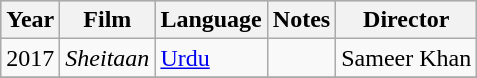<table class="wikitable">
<tr style="background:#ccc; text-align:center;">
<th>Year</th>
<th>Film</th>
<th>Language</th>
<th>Notes</th>
<th>Director</th>
</tr>
<tr>
<td>2017</td>
<td><em>Sheitaan</em> </td>
<td><a href='#'>Urdu</a></td>
<td></td>
<td>Sameer Khan</td>
</tr>
<tr>
</tr>
</table>
